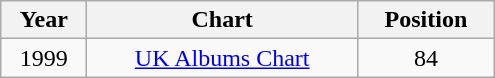<table class="wikitable" width="330px">
<tr>
<th align="center">Year</th>
<th align="center">Chart</th>
<th align="center">Position</th>
</tr>
<tr>
<td align="center">1999</td>
<td align="center"><a href='#'>UK Albums Chart</a></td>
<td align="center">84</td>
</tr>
</table>
